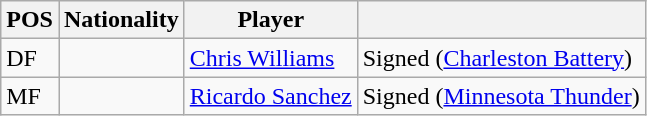<table class="wikitable">
<tr>
<th>POS</th>
<th>Nationality</th>
<th>Player</th>
<th></th>
</tr>
<tr>
<td>DF</td>
<td></td>
<td><a href='#'>Chris Williams</a></td>
<td>Signed (<a href='#'>Charleston Battery</a>)</td>
</tr>
<tr>
<td>MF</td>
<td></td>
<td><a href='#'>Ricardo Sanchez</a></td>
<td>Signed (<a href='#'>Minnesota Thunder</a>)</td>
</tr>
</table>
